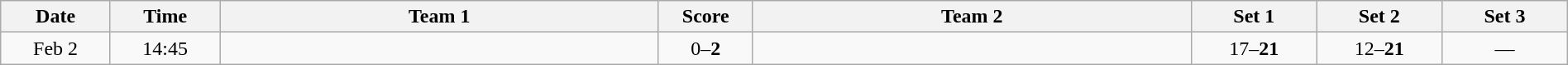<table class="wikitable" width="100%">
<tr>
<th style="width:7%">Date</th>
<th style="width:7%">Time</th>
<th style="width:28%">Team 1</th>
<th style="width:6%">Score</th>
<th style="width:28%">Team 2</th>
<th style="width:8%">Set 1</th>
<th style="width:8%">Set 2</th>
<th style="width:8%">Set 3</th>
</tr>
<tr>
<td style="text-align:center">Feb 2</td>
<td style="text-align:center">14:45</td>
<td style="text-align:right"></td>
<td style="text-align:center">0–<strong>2</strong></td>
<td style="text-align:left"><strong></strong></td>
<td style="text-align:center">17–<strong>21</strong></td>
<td style="text-align:center">12–<strong>21</strong></td>
<td style="text-align:center">—</td>
</tr>
</table>
